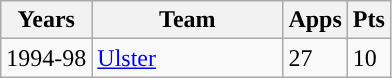<table class="wikitable" style="text-align:left;">
<tr>
<th>Years</th>
<th width=120px>Team</th>
<th>Apps</th>
<th>Pts</th>
</tr>
<tr>
<td>1994-98</td>
<td><a href='#'>Ulster</a></td>
<td>27</td>
<td>10</td>
</tr>
</table>
